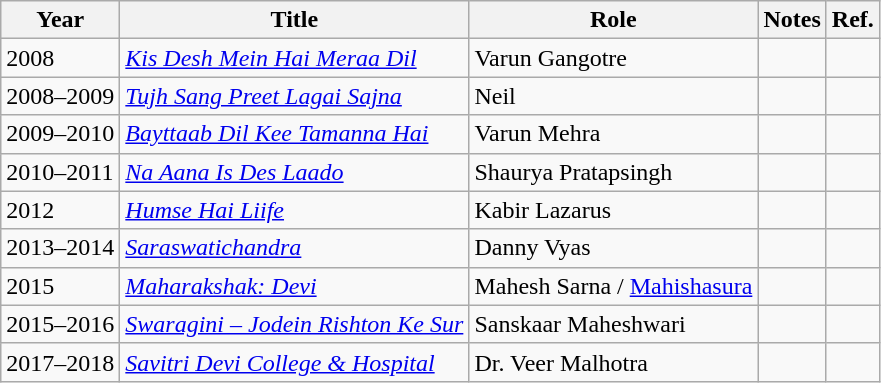<table class="wikitable sortable">
<tr>
<th>Year</th>
<th>Title</th>
<th>Role</th>
<th class="unsortable">Notes</th>
<th class="unsortable">Ref.</th>
</tr>
<tr>
<td>2008</td>
<td><em><a href='#'>Kis Desh Mein Hai Meraa Dil</a></em></td>
<td>Varun Gangotre</td>
<td></td>
<td></td>
</tr>
<tr>
<td>2008–2009</td>
<td><em><a href='#'>Tujh Sang Preet Lagai Sajna</a></em></td>
<td>Neil</td>
<td></td>
<td></td>
</tr>
<tr>
<td>2009–2010</td>
<td><em><a href='#'>Bayttaab Dil Kee Tamanna Hai</a></em></td>
<td>Varun Mehra</td>
<td></td>
<td></td>
</tr>
<tr>
<td>2010–2011</td>
<td><em><a href='#'>Na Aana Is Des Laado</a></em></td>
<td>Shaurya Pratapsingh</td>
<td></td>
<td></td>
</tr>
<tr>
<td>2012</td>
<td><em><a href='#'>Humse Hai Liife</a></em></td>
<td>Kabir Lazarus</td>
<td></td>
<td><br></td>
</tr>
<tr>
<td>2013–2014</td>
<td><em><a href='#'>Saraswatichandra</a></em></td>
<td>Danny Vyas</td>
<td></td>
<td></td>
</tr>
<tr>
<td>2015</td>
<td><em><a href='#'>Maharakshak: Devi</a></em></td>
<td>Mahesh Sarna / <a href='#'>Mahishasura</a></td>
<td></td>
<td></td>
</tr>
<tr>
<td>2015–2016</td>
<td><em><a href='#'>Swaragini – Jodein Rishton Ke Sur</a></em></td>
<td>Sanskaar Maheshwari</td>
<td></td>
<td></td>
</tr>
<tr>
<td>2017–2018</td>
<td><em><a href='#'>Savitri Devi College & Hospital</a></em></td>
<td>Dr. Veer Malhotra</td>
<td></td>
<td></td>
</tr>
</table>
